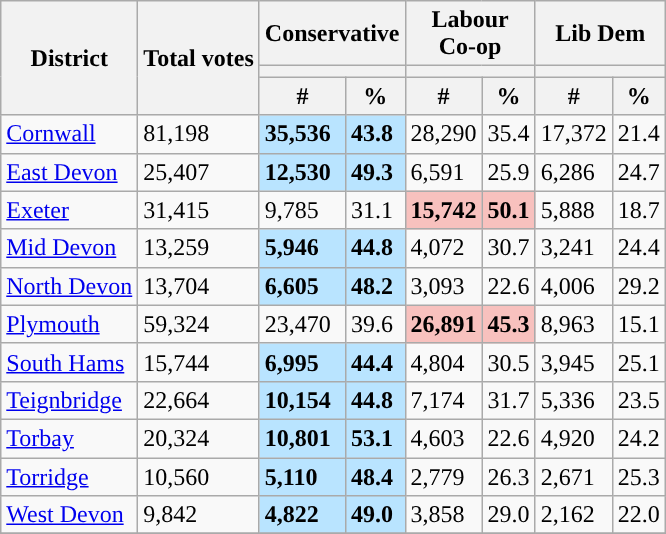<table class="wikitable sortable">
<tr>
<th rowspan=3>District</th>
<th rowspan=3>Total votes</th>
<th colspan="2">Conservative</th>
<th colspan="2">Labour<br>Co-op</th>
<th colspan="2">Lib Dem</th>
</tr>
<tr>
<th colspan="2" style="background:"></th>
<th colspan="2" style="background:"></th>
<th colspan="2" style="background:"></th>
</tr>
<tr>
<th>#</th>
<th>%</th>
<th>#</th>
<th>%</th>
<th>#</th>
<th>%</th>
</tr>
<tr>
<td><a href='#'>Cornwall</a></td>
<td>81,198</td>
<td style="background:#B9E4FF;"><strong>35,536</strong></td>
<td style="background:#B9E4FF;"><strong>43.8</strong></td>
<td>28,290</td>
<td>35.4</td>
<td>17,372</td>
<td>21.4</td>
</tr>
<tr>
<td><a href='#'>East Devon</a></td>
<td>25,407</td>
<td style="background:#B9E4FF;"><strong>12,530</strong></td>
<td style="background:#B9E4FF;"><strong>49.3</strong></td>
<td>6,591</td>
<td>25.9</td>
<td>6,286</td>
<td>24.7</td>
</tr>
<tr>
<td><a href='#'>Exeter</a></td>
<td>31,415</td>
<td>9,785</td>
<td>31.1</td>
<td style="background:#F8C1BE;"><strong>15,742</strong></td>
<td style="background:#F8C1BE;"><strong>50.1</strong></td>
<td>5,888</td>
<td>18.7</td>
</tr>
<tr>
<td><a href='#'>Mid Devon</a></td>
<td>13,259</td>
<td style="background:#B9E4FF;"><strong>5,946</strong></td>
<td style="background:#B9E4FF;"><strong>44.8</strong></td>
<td>4,072</td>
<td>30.7</td>
<td>3,241</td>
<td>24.4</td>
</tr>
<tr>
<td><a href='#'>North Devon</a></td>
<td>13,704</td>
<td style="background:#B9E4FF;"><strong>6,605</strong></td>
<td style="background:#B9E4FF;"><strong>48.2</strong></td>
<td>3,093</td>
<td>22.6</td>
<td>4,006</td>
<td>29.2</td>
</tr>
<tr>
<td><a href='#'>Plymouth</a></td>
<td>59,324</td>
<td>23,470</td>
<td>39.6</td>
<td style="background:#F8C1BE;"><strong>26,891</strong></td>
<td style="background:#F8C1BE;"><strong>45.3</strong></td>
<td>8,963</td>
<td>15.1</td>
</tr>
<tr>
<td><a href='#'>South Hams</a></td>
<td>15,744</td>
<td style="background:#B9E4FF;"><strong>6,995</strong></td>
<td style="background:#B9E4FF;"><strong>44.4</strong></td>
<td>4,804</td>
<td>30.5</td>
<td>3,945</td>
<td>25.1</td>
</tr>
<tr>
<td><a href='#'>Teignbridge</a></td>
<td>22,664</td>
<td style="background:#B9E4FF;"><strong>10,154</strong></td>
<td style="background:#B9E4FF;"><strong>44.8</strong></td>
<td>7,174</td>
<td>31.7</td>
<td>5,336</td>
<td>23.5</td>
</tr>
<tr>
<td><a href='#'>Torbay</a></td>
<td>20,324</td>
<td style="background:#B9E4FF;"><strong>10,801</strong></td>
<td style="background:#B9E4FF;"><strong>53.1</strong></td>
<td>4,603</td>
<td>22.6</td>
<td>4,920</td>
<td>24.2</td>
</tr>
<tr>
<td><a href='#'>Torridge</a></td>
<td>10,560</td>
<td style="background:#B9E4FF;"><strong>5,110</strong></td>
<td style="background:#B9E4FF;"><strong>48.4</strong></td>
<td>2,779</td>
<td>26.3</td>
<td>2,671</td>
<td>25.3</td>
</tr>
<tr>
<td><a href='#'>West Devon</a></td>
<td>9,842</td>
<td style="background:#B9E4FF;"><strong>4,822</strong></td>
<td style="background:#B9E4FF;"><strong>49.0</strong></td>
<td>3,858</td>
<td>29.0</td>
<td>2,162</td>
<td>22.0</td>
</tr>
<tr>
</tr>
</table>
